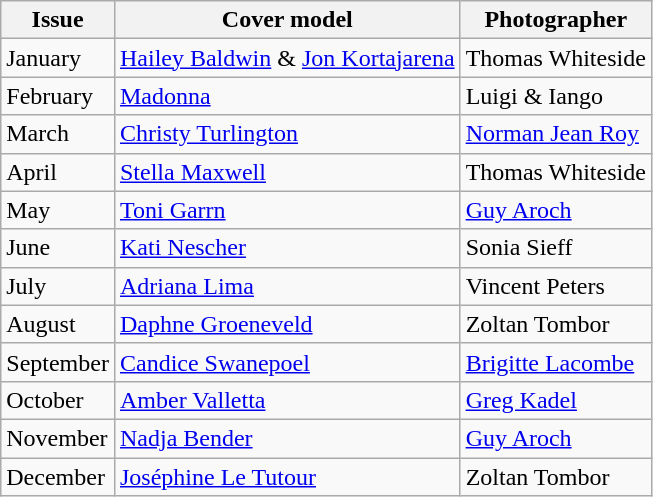<table class="sortable wikitable">
<tr>
<th>Issue</th>
<th>Cover model</th>
<th>Photographer</th>
</tr>
<tr>
<td>January</td>
<td><a href='#'>Hailey Baldwin</a> & <a href='#'>Jon Kortajarena</a></td>
<td>Thomas Whiteside</td>
</tr>
<tr>
<td>February</td>
<td><a href='#'>Madonna</a></td>
<td>Luigi & Iango</td>
</tr>
<tr>
<td>March</td>
<td><a href='#'>Christy Turlington</a></td>
<td><a href='#'>Norman Jean Roy</a></td>
</tr>
<tr>
<td>April</td>
<td><a href='#'>Stella Maxwell</a></td>
<td>Thomas Whiteside</td>
</tr>
<tr>
<td>May</td>
<td><a href='#'>Toni Garrn</a></td>
<td><a href='#'>Guy Aroch</a></td>
</tr>
<tr>
<td>June</td>
<td><a href='#'>Kati Nescher</a></td>
<td>Sonia Sieff</td>
</tr>
<tr>
<td>July</td>
<td><a href='#'>Adriana Lima</a></td>
<td>Vincent Peters</td>
</tr>
<tr>
<td>August</td>
<td><a href='#'>Daphne Groeneveld</a></td>
<td>Zoltan Tombor</td>
</tr>
<tr>
<td>September</td>
<td><a href='#'>Candice Swanepoel</a></td>
<td><a href='#'>Brigitte Lacombe</a></td>
</tr>
<tr>
<td>October</td>
<td><a href='#'>Amber Valletta</a></td>
<td><a href='#'>Greg Kadel</a></td>
</tr>
<tr>
<td>November</td>
<td><a href='#'>Nadja Bender</a></td>
<td><a href='#'>Guy Aroch</a></td>
</tr>
<tr>
<td>December</td>
<td><a href='#'>Joséphine Le Tutour</a></td>
<td>Zoltan Tombor</td>
</tr>
</table>
